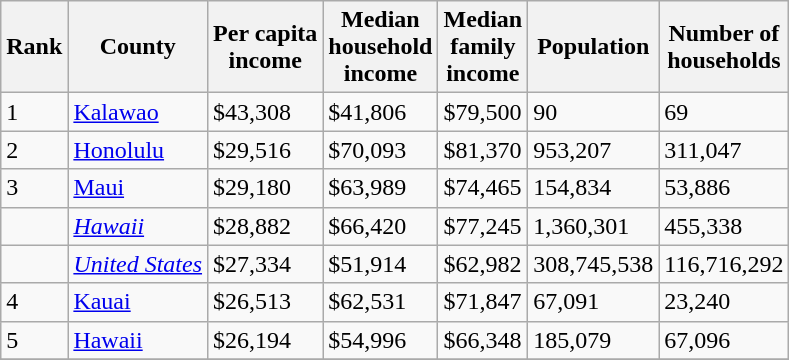<table class="wikitable sortable">
<tr>
<th>Rank</th>
<th>County</th>
<th>Per capita<br>income</th>
<th>Median<br>household<br>income</th>
<th>Median<br>family<br>income</th>
<th>Population</th>
<th>Number of<br>households</th>
</tr>
<tr>
<td>1</td>
<td><a href='#'>Kalawao</a></td>
<td>$43,308</td>
<td>$41,806</td>
<td>$79,500</td>
<td>90</td>
<td>69</td>
</tr>
<tr>
<td>2</td>
<td><a href='#'>Honolulu</a></td>
<td>$29,516</td>
<td>$70,093</td>
<td>$81,370</td>
<td>953,207</td>
<td>311,047</td>
</tr>
<tr>
<td>3</td>
<td><a href='#'>Maui</a></td>
<td>$29,180</td>
<td>$63,989</td>
<td>$74,465</td>
<td>154,834</td>
<td>53,886</td>
</tr>
<tr>
<td></td>
<td><em><a href='#'>Hawaii</a></em></td>
<td>$28,882</td>
<td>$66,420</td>
<td>$77,245</td>
<td>1,360,301</td>
<td>455,338</td>
</tr>
<tr>
<td></td>
<td><em><a href='#'>United States</a></em></td>
<td>$27,334</td>
<td>$51,914</td>
<td>$62,982</td>
<td>308,745,538</td>
<td>116,716,292</td>
</tr>
<tr>
<td>4</td>
<td><a href='#'>Kauai</a></td>
<td>$26,513</td>
<td>$62,531</td>
<td>$71,847</td>
<td>67,091</td>
<td>23,240</td>
</tr>
<tr>
<td>5</td>
<td><a href='#'>Hawaii</a></td>
<td>$26,194</td>
<td>$54,996</td>
<td>$66,348</td>
<td>185,079</td>
<td>67,096</td>
</tr>
<tr>
</tr>
</table>
